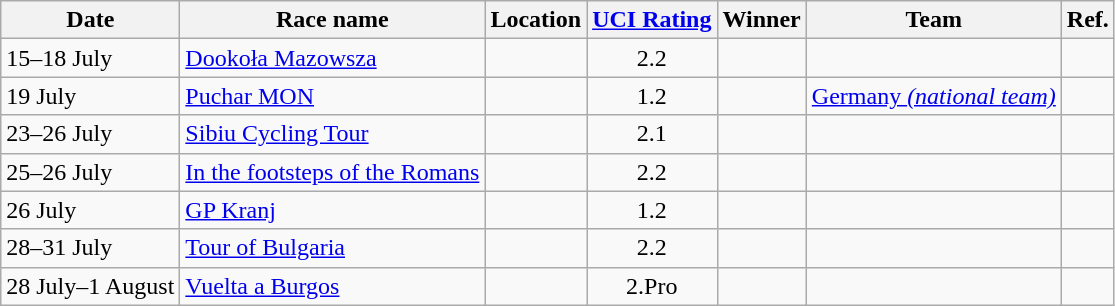<table class="wikitable sortable">
<tr>
<th>Date</th>
<th>Race name</th>
<th>Location</th>
<th><a href='#'>UCI Rating</a></th>
<th>Winner</th>
<th>Team</th>
<th>Ref.</th>
</tr>
<tr>
<td>15–18 July</td>
<td><a href='#'>Dookoła Mazowsza</a></td>
<td></td>
<td align=center>2.2</td>
<td></td>
<td></td>
<td align=center></td>
</tr>
<tr>
<td>19 July</td>
<td><a href='#'>Puchar MON</a></td>
<td></td>
<td align=center>1.2</td>
<td></td>
<td><a href='#'>Germany <em>(national team)</em></a></td>
<td align=center></td>
</tr>
<tr>
<td>23–26 July</td>
<td><a href='#'>Sibiu Cycling Tour</a></td>
<td></td>
<td align=center>2.1</td>
<td></td>
<td></td>
<td align=center></td>
</tr>
<tr>
<td>25–26 July</td>
<td><a href='#'>In the footsteps of the Romans</a></td>
<td></td>
<td align=center>2.2</td>
<td></td>
<td></td>
<td align=center></td>
</tr>
<tr>
<td>26 July</td>
<td><a href='#'>GP Kranj</a></td>
<td></td>
<td align=center>1.2</td>
<td></td>
<td></td>
<td align=center></td>
</tr>
<tr>
<td>28–31 July</td>
<td><a href='#'>Tour of Bulgaria</a></td>
<td></td>
<td align=center>2.2</td>
<td></td>
<td></td>
<td align=center></td>
</tr>
<tr>
<td>28 July–1 August</td>
<td><a href='#'>Vuelta a Burgos</a></td>
<td></td>
<td align=center>2.Pro</td>
<td></td>
<td></td>
<td align=center></td>
</tr>
</table>
